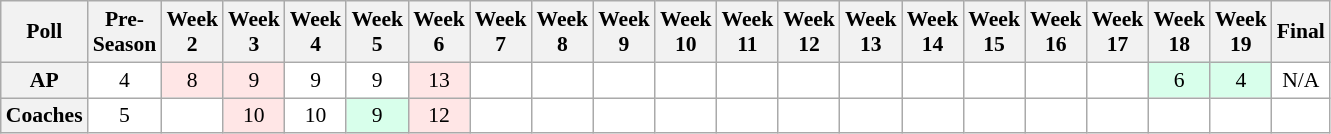<table class="wikitable" style="white-space:nowrap;font-size:90%">
<tr>
<th>Poll</th>
<th>Pre-<br>Season</th>
<th>Week<br>2</th>
<th>Week<br>3</th>
<th>Week<br>4</th>
<th>Week<br>5</th>
<th>Week<br>6</th>
<th>Week<br>7</th>
<th>Week<br>8</th>
<th>Week<br>9</th>
<th>Week<br>10</th>
<th>Week<br>11</th>
<th>Week<br>12</th>
<th>Week<br>13</th>
<th>Week<br>14</th>
<th>Week<br>15</th>
<th>Week<br>16</th>
<th>Week<br>17</th>
<th>Week<br>18</th>
<th>Week<br>19</th>
<th>Final</th>
</tr>
<tr style="text-align:center;">
<th>AP</th>
<td style="background:#FFF;">4</td>
<td style="background:#FFE6E6;">8</td>
<td style="background:#FFE6E6;">9</td>
<td style="background:#FFF;">9</td>
<td style="background:#FFF;">9</td>
<td style="background:#FFE6E6;">13</td>
<td style="background:#FFF;"></td>
<td style="background:#FFF;"></td>
<td style="background:#FFF;"></td>
<td style="background:#FFF;"></td>
<td style="background:#FFF;"></td>
<td style="background:#FFF;"></td>
<td style="background:#FFF;"></td>
<td style="background:#FFF;"></td>
<td style="background:#FFF;"></td>
<td style="background:#FFF;"></td>
<td style="background:#FFF;"></td>
<td style="background:#D8FFEB;">6</td>
<td style="background:#D8FFEB;">4</td>
<td style="background:#FFF;">N/A</td>
</tr>
<tr style="text-align:center;">
<th>Coaches</th>
<td style="background:#FFF;">5</td>
<td style="background:#FFF;"></td>
<td style="background:#FFE6E6;">10</td>
<td style="background:#FFF;">10</td>
<td style="background:#D8FFEB;">9</td>
<td style="background:#FFE6E6;">12</td>
<td style="background:#FFF;"></td>
<td style="background:#FFF;"></td>
<td style="background:#FFF;"></td>
<td style="background:#FFF;"></td>
<td style="background:#FFF;"></td>
<td style="background:#FFF;"></td>
<td style="background:#FFF;"></td>
<td style="background:#FFF;"></td>
<td style="background:#FFF;"></td>
<td style="background:#FFF;"></td>
<td style="background:#FFF;"></td>
<td style="background:#FFF;"></td>
<td style="background:#FFF;"></td>
<td style="background:#FFF;"></td>
</tr>
</table>
